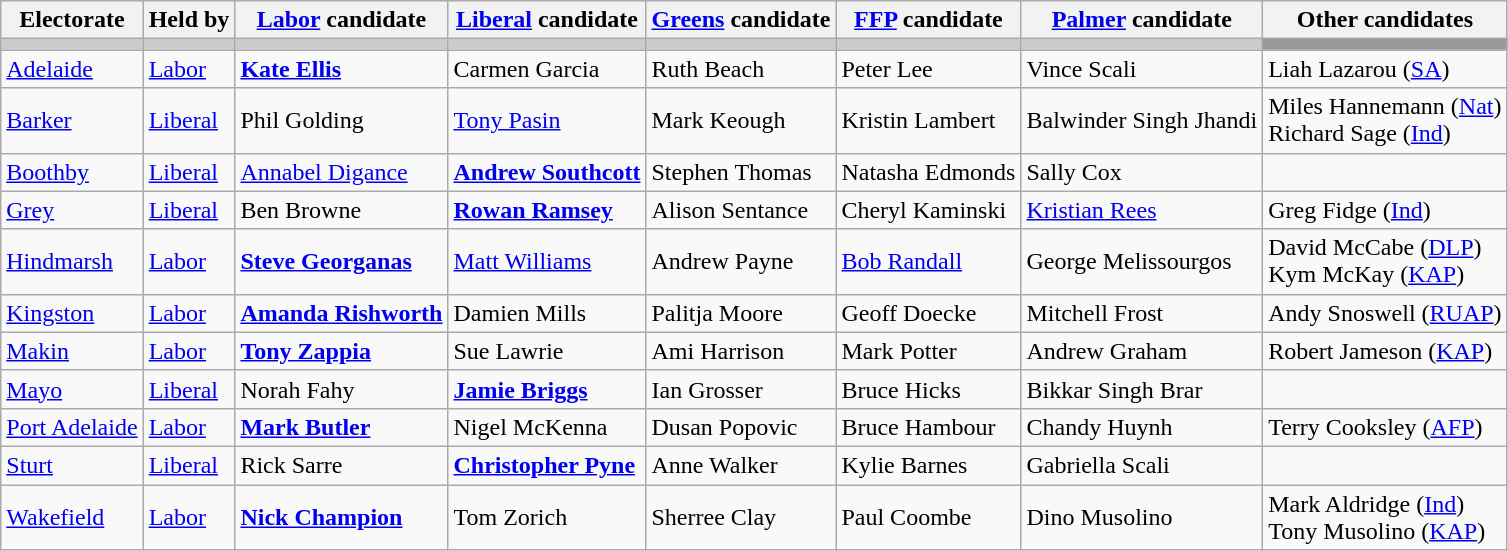<table class="wikitable">
<tr>
<th>Electorate</th>
<th>Held by</th>
<th><a href='#'>Labor</a> candidate</th>
<th><a href='#'>Liberal</a> candidate</th>
<th><a href='#'>Greens</a> candidate</th>
<th><a href='#'>FFP</a> candidate</th>
<th><a href='#'>Palmer</a> candidate</th>
<th>Other candidates</th>
</tr>
<tr style="background:#ccc;">
<td></td>
<td></td>
<td></td>
<td></td>
<td></td>
<td></td>
<td></td>
<td style="background:#999;"></td>
</tr>
<tr>
<td><a href='#'>Adelaide</a></td>
<td><a href='#'>Labor</a></td>
<td><strong><a href='#'>Kate Ellis</a></strong></td>
<td>Carmen Garcia</td>
<td>Ruth Beach</td>
<td>Peter Lee</td>
<td>Vince Scali</td>
<td>Liah Lazarou (<a href='#'>SA</a>)</td>
</tr>
<tr>
<td><a href='#'>Barker</a></td>
<td><a href='#'>Liberal</a></td>
<td>Phil Golding</td>
<td><a href='#'>Tony Pasin</a></td>
<td>Mark Keough</td>
<td>Kristin Lambert</td>
<td>Balwinder Singh Jhandi</td>
<td>Miles Hannemann (<a href='#'>Nat</a>) <br> Richard Sage (<a href='#'>Ind</a>)</td>
</tr>
<tr>
<td><a href='#'>Boothby</a></td>
<td><a href='#'>Liberal</a></td>
<td><a href='#'>Annabel Digance</a></td>
<td><strong><a href='#'>Andrew Southcott</a></strong></td>
<td>Stephen Thomas</td>
<td>Natasha Edmonds</td>
<td>Sally Cox</td>
<td></td>
</tr>
<tr>
<td><a href='#'>Grey</a></td>
<td><a href='#'>Liberal</a></td>
<td>Ben Browne</td>
<td><strong><a href='#'>Rowan Ramsey</a></strong></td>
<td>Alison Sentance</td>
<td>Cheryl Kaminski</td>
<td><a href='#'>Kristian Rees</a></td>
<td>Greg Fidge (<a href='#'>Ind</a>)</td>
</tr>
<tr>
<td><a href='#'>Hindmarsh</a></td>
<td><a href='#'>Labor</a></td>
<td><strong><a href='#'>Steve Georganas</a></strong></td>
<td><a href='#'>Matt Williams</a></td>
<td>Andrew Payne</td>
<td><a href='#'>Bob Randall</a></td>
<td>George Melissourgos</td>
<td>David McCabe (<a href='#'>DLP</a>) <br> Kym McKay (<a href='#'>KAP</a>)</td>
</tr>
<tr>
<td><a href='#'>Kingston</a></td>
<td><a href='#'>Labor</a></td>
<td><strong><a href='#'>Amanda Rishworth</a></strong></td>
<td>Damien Mills</td>
<td>Palitja Moore</td>
<td>Geoff Doecke</td>
<td>Mitchell Frost</td>
<td>Andy Snoswell (<a href='#'>RUAP</a>)</td>
</tr>
<tr>
<td><a href='#'>Makin</a></td>
<td><a href='#'>Labor</a></td>
<td><strong><a href='#'>Tony Zappia</a></strong></td>
<td>Sue Lawrie</td>
<td>Ami Harrison</td>
<td>Mark Potter</td>
<td>Andrew Graham</td>
<td>Robert Jameson (<a href='#'>KAP</a>)</td>
</tr>
<tr>
<td><a href='#'>Mayo</a></td>
<td><a href='#'>Liberal</a></td>
<td>Norah Fahy</td>
<td><strong><a href='#'>Jamie Briggs</a></strong></td>
<td>Ian Grosser</td>
<td>Bruce Hicks</td>
<td>Bikkar Singh Brar</td>
<td></td>
</tr>
<tr>
<td><a href='#'>Port Adelaide</a></td>
<td><a href='#'>Labor</a></td>
<td><strong><a href='#'>Mark Butler</a></strong></td>
<td>Nigel McKenna</td>
<td>Dusan Popovic</td>
<td>Bruce Hambour</td>
<td>Chandy Huynh</td>
<td>Terry Cooksley (<a href='#'>AFP</a>)</td>
</tr>
<tr>
<td><a href='#'>Sturt</a></td>
<td><a href='#'>Liberal</a></td>
<td>Rick Sarre</td>
<td><strong><a href='#'>Christopher Pyne</a></strong></td>
<td>Anne Walker</td>
<td>Kylie Barnes</td>
<td>Gabriella Scali</td>
<td></td>
</tr>
<tr>
<td><a href='#'>Wakefield</a></td>
<td><a href='#'>Labor</a></td>
<td><strong><a href='#'>Nick Champion</a></strong></td>
<td>Tom Zorich</td>
<td>Sherree Clay</td>
<td>Paul Coombe</td>
<td>Dino Musolino</td>
<td>Mark Aldridge (<a href='#'>Ind</a>) <br> Tony Musolino (<a href='#'>KAP</a>)</td>
</tr>
</table>
